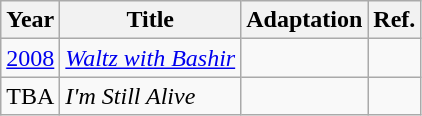<table class="wikitable">
<tr>
<th>Year</th>
<th>Title</th>
<th>Adaptation</th>
<th>Ref.</th>
</tr>
<tr>
<td><a href='#'>2008</a></td>
<td><em><a href='#'>Waltz with Bashir</a></em></td>
<td></td>
<td></td>
</tr>
<tr>
<td>TBA</td>
<td><em>I'm Still Alive</em></td>
<td></td>
<td></td>
</tr>
</table>
